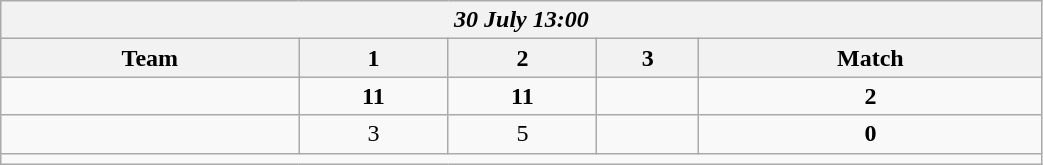<table class=wikitable style="text-align:center; width: 55%">
<tr>
<th colspan=10><em>30 July 13:00</em></th>
</tr>
<tr>
<th>Team</th>
<th>1</th>
<th>2</th>
<th>3</th>
<th>Match</th>
</tr>
<tr>
<td align=left><strong><br></strong></td>
<td><strong>11</strong></td>
<td><strong>11</strong></td>
<td></td>
<td><strong>2</strong></td>
</tr>
<tr>
<td align=left><br></td>
<td>3</td>
<td>5</td>
<td></td>
<td><strong>0</strong></td>
</tr>
<tr>
<td colspan=10></td>
</tr>
</table>
